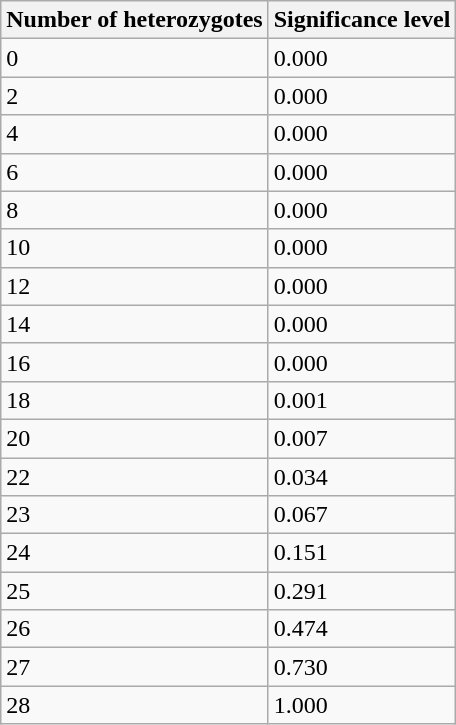<table class="wikitable">
<tr>
<th>Number of heterozygotes</th>
<th>Significance level</th>
</tr>
<tr>
<td>0</td>
<td>0.000</td>
</tr>
<tr>
<td>2</td>
<td>0.000</td>
</tr>
<tr>
<td>4</td>
<td>0.000</td>
</tr>
<tr>
<td>6</td>
<td>0.000</td>
</tr>
<tr>
<td>8</td>
<td>0.000</td>
</tr>
<tr>
<td>10</td>
<td>0.000</td>
</tr>
<tr>
<td>12</td>
<td>0.000</td>
</tr>
<tr>
<td>14</td>
<td>0.000</td>
</tr>
<tr>
<td>16</td>
<td>0.000</td>
</tr>
<tr>
<td>18</td>
<td>0.001</td>
</tr>
<tr>
<td>20</td>
<td>0.007</td>
</tr>
<tr>
<td>22</td>
<td>0.034</td>
</tr>
<tr>
<td>23</td>
<td>0.067</td>
</tr>
<tr>
<td>24</td>
<td>0.151</td>
</tr>
<tr>
<td>25</td>
<td>0.291</td>
</tr>
<tr>
<td>26</td>
<td>0.474</td>
</tr>
<tr>
<td>27</td>
<td>0.730</td>
</tr>
<tr>
<td>28</td>
<td>1.000</td>
</tr>
</table>
